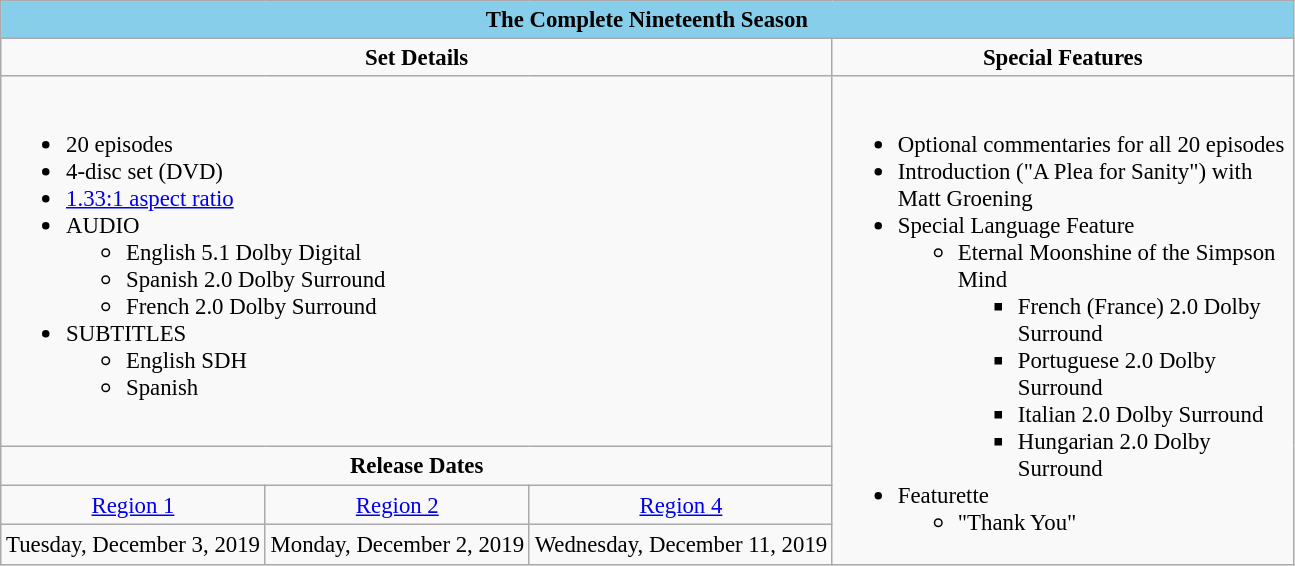<table class="wikitable" style="font-size: 95%;">
<tr>
<th colspan="5" style="background:#87CEEB;color:black;">The Complete Nineteenth Season</th>
</tr>
<tr style="vertical-align:top; text-align:center;">
<td style="width:400px;" colspan="3"><strong>Set Details</strong></td>
<td style="width:300px; "><strong>Special Features</strong></td>
</tr>
<tr valign="top">
<td colspan="3"  style="text-align:left; width:400px;"><br><ul><li>20 episodes</li><li>4-disc set (DVD)</li><li><a href='#'>1.33:1 aspect ratio</a></li><li>AUDIO<ul><li>English 5.1 Dolby Digital</li><li>Spanish 2.0 Dolby Surround</li><li>French 2.0 Dolby Surround</li></ul></li><li>SUBTITLES<ul><li>English SDH</li><li>Spanish</li></ul></li></ul></td>
<td rowspan="4"  style="text-align:left; width:300px;"><br><ul><li>Optional commentaries for all 20 episodes</li><li>Introduction ("A Plea for Sanity") with Matt Groening</li><li>Special Language Feature<ul><li>Eternal Moonshine of the Simpson Mind<ul><li>French (France) 2.0 Dolby Surround</li><li>Portuguese 2.0 Dolby Surround</li><li>Italian 2.0 Dolby Surround</li><li>Hungarian 2.0 Dolby Surround</li></ul></li></ul></li><li>Featurette<ul><li>"Thank You"</li></ul></li></ul></td>
</tr>
<tr>
<td colspan="3" style="text-align:center;"><strong>Release Dates</strong></td>
</tr>
<tr>
<td style="text-align:center;"><a href='#'>Region 1</a></td>
<td style="text-align:center;"><a href='#'>Region 2</a></td>
<td style="text-align:center;"><a href='#'>Region 4</a></td>
</tr>
<tr style="text-align:center;">
<td>Tuesday, December 3, 2019</td>
<td>Monday, December 2, 2019</td>
<td>Wednesday, December 11, 2019</td>
</tr>
</table>
